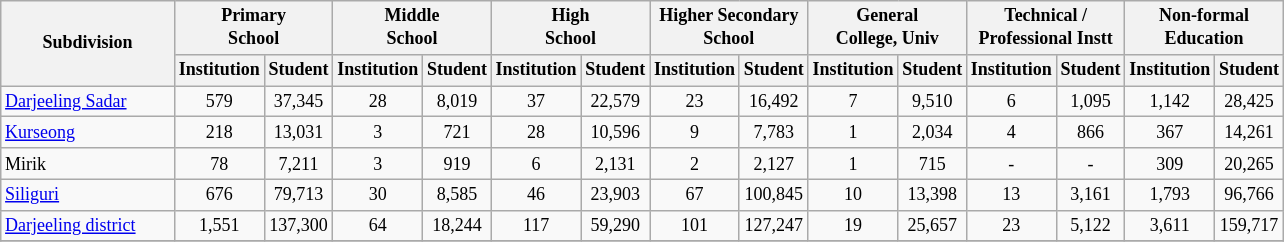<table class="wikitable" style="text-align:center;font-size: 9pt">
<tr>
<th width="110" rowspan="2">Subdivision</th>
<th colspan="2">Primary<br>School</th>
<th colspan="2">Middle<br>School</th>
<th colspan="2">High<br>School</th>
<th colspan="2">Higher Secondary<br>School</th>
<th colspan="2">General<br>College, Univ</th>
<th colspan="2">Technical /<br>Professional Instt</th>
<th colspan="2">Non-formal<br>Education</th>
</tr>
<tr>
<th width="30">Institution</th>
<th width="30">Student</th>
<th width="30">Institution</th>
<th width="30">Student</th>
<th width="30">Institution</th>
<th width="30">Student</th>
<th width="30">Institution</th>
<th width="30">Student</th>
<th width="30">Institution</th>
<th width="30">Student</th>
<th width="30">Institution</th>
<th width="30">Student</th>
<th width="30">Institution</th>
<th width="30">Student<br></th>
</tr>
<tr>
<td align=left><a href='#'>Darjeeling Sadar</a></td>
<td align="center">579</td>
<td align="center">37,345</td>
<td align="center">28</td>
<td align="center">8,019</td>
<td align="center">37</td>
<td align="center">22,579</td>
<td align="center">23</td>
<td align="center">16,492</td>
<td align="center">7</td>
<td align="center">9,510</td>
<td align="center">6</td>
<td align="center">1,095</td>
<td align="center">1,142</td>
<td align="center">28,425</td>
</tr>
<tr>
<td align=left><a href='#'>Kurseong</a></td>
<td align="center">218</td>
<td align="center">13,031</td>
<td align="center">3</td>
<td align="center">721</td>
<td align="center">28</td>
<td align="center">10,596</td>
<td align="center">9</td>
<td align="center">7,783</td>
<td align="center">1</td>
<td align="center">2,034</td>
<td align="center">4</td>
<td align="center">866</td>
<td align="center">367</td>
<td align="center">14,261</td>
</tr>
<tr>
<td align=left>Mirik</td>
<td align="center">78</td>
<td align="center">7,211</td>
<td align="center">3</td>
<td align="center">919</td>
<td align="center">6</td>
<td align="center">2,131</td>
<td align="center">2</td>
<td align="center">2,127</td>
<td align="center">1</td>
<td align="center">715</td>
<td align="center">-</td>
<td align="center">-</td>
<td align="center">309</td>
<td align="center">20,265</td>
</tr>
<tr>
<td align=left><a href='#'>Siliguri</a></td>
<td align="center">676</td>
<td align="center">79,713</td>
<td align="center">30</td>
<td align="center">8,585</td>
<td align="center">46</td>
<td align="center">23,903</td>
<td align="center">67</td>
<td align="center">100,845</td>
<td align="center">10</td>
<td align="center">13,398</td>
<td align="center">13</td>
<td align="center">3,161</td>
<td align="center">1,793</td>
<td align="center">96,766</td>
</tr>
<tr>
<td align=left><a href='#'>Darjeeling district</a></td>
<td align="center">1,551</td>
<td align="center">137,300</td>
<td align="center">64</td>
<td align="center">18,244</td>
<td align="center">117</td>
<td align="center">59,290</td>
<td align="center">101</td>
<td align="center">127,247</td>
<td align="center">19</td>
<td align="center">25,657</td>
<td align="center">23</td>
<td align="center">5,122</td>
<td align="center">3,611</td>
<td align="center">159,717</td>
</tr>
<tr>
</tr>
</table>
